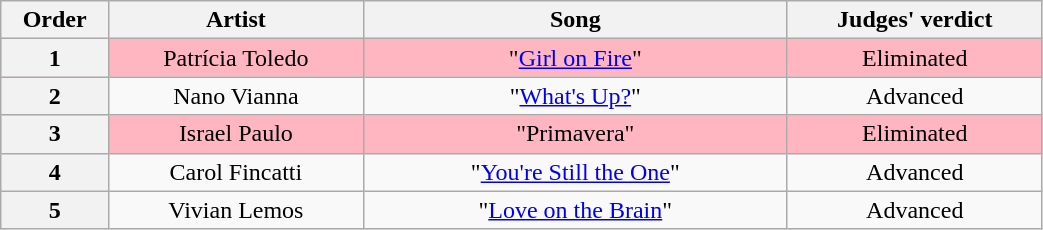<table class="wikitable" style="text-align:center; width:55%;">
<tr>
<th scope="col" width="05%">Order</th>
<th scope="col" width="15%">Artist</th>
<th scope="col" width="25%">Song</th>
<th scope="col" width="15%">Judges' verdict</th>
</tr>
<tr bgcolor=FFB6C1>
<th>1</th>
<td>Patrícia Toledo</td>
<td>"<a href='#'>Girl on Fire</a>"</td>
<td>Eliminated</td>
</tr>
<tr>
<th>2</th>
<td>Nano Vianna</td>
<td>"<a href='#'>What's Up?</a>"</td>
<td>Advanced</td>
</tr>
<tr bgcolor=FFB6C1>
<th>3</th>
<td>Israel Paulo</td>
<td>"Primavera"</td>
<td>Eliminated</td>
</tr>
<tr>
<th>4</th>
<td>Carol Fincatti</td>
<td>"<a href='#'>You're Still the One</a>"</td>
<td>Advanced</td>
</tr>
<tr>
<th>5</th>
<td>Vivian Lemos</td>
<td>"<a href='#'>Love on the Brain</a>"</td>
<td>Advanced</td>
</tr>
</table>
